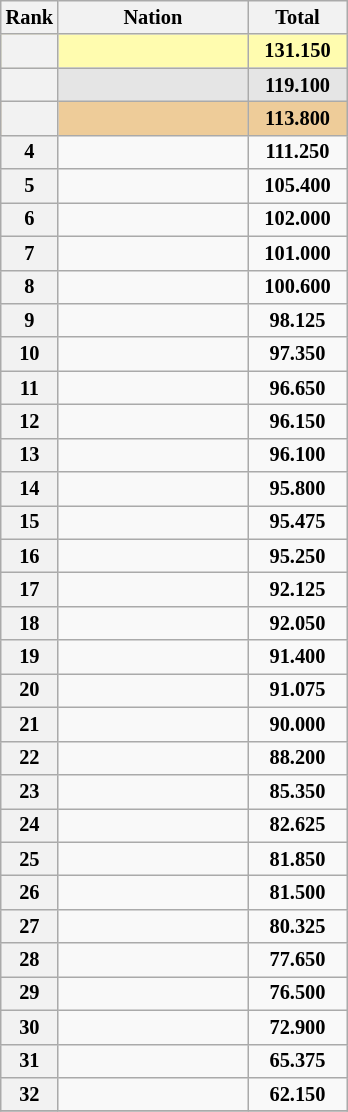<table class="wikitable sortable" style="text-align:center; font-size:85%">
<tr>
<th scope="col" style="width:20px;">Rank</th>
<th ! scope="col" style="width:120px;">Nation</th>
<th ! scope="col" style="width:60px;">Total</th>
</tr>
<tr bgcolor=fffcaf>
<th scope=row></th>
<td align=left></td>
<td><strong>131.150</strong></td>
</tr>
<tr bgcolor=e5e5e5>
<th scope=row></th>
<td align=left></td>
<td><strong>119.100</strong></td>
</tr>
<tr bgcolor=eecc99>
<th scope=row></th>
<td align=left></td>
<td><strong>113.800</strong></td>
</tr>
<tr>
<th>4</th>
<td align=left></td>
<td><strong>111.250</strong></td>
</tr>
<tr>
<th>5</th>
<td align=left></td>
<td><strong>105.400</strong></td>
</tr>
<tr>
<th>6</th>
<td align=left></td>
<td><strong>102.000</strong></td>
</tr>
<tr>
<th>7</th>
<td align=left></td>
<td><strong>101.000</strong></td>
</tr>
<tr>
<th>8</th>
<td align=left></td>
<td><strong>100.600</strong></td>
</tr>
<tr>
<th>9</th>
<td align=left></td>
<td><strong>98.125</strong></td>
</tr>
<tr>
<th>10</th>
<td align=left></td>
<td><strong>97.350</strong></td>
</tr>
<tr>
<th>11</th>
<td align=left></td>
<td><strong>96.650</strong></td>
</tr>
<tr>
<th>12</th>
<td align=left></td>
<td><strong>96.150</strong></td>
</tr>
<tr>
<th>13</th>
<td align=left></td>
<td><strong>96.100</strong></td>
</tr>
<tr>
<th>14</th>
<td align=left></td>
<td><strong>95.800</strong></td>
</tr>
<tr>
<th>15</th>
<td align=left></td>
<td><strong>95.475</strong></td>
</tr>
<tr>
<th>16</th>
<td align=left></td>
<td><strong>95.250</strong></td>
</tr>
<tr>
<th>17</th>
<td align=left></td>
<td><strong>92.125</strong></td>
</tr>
<tr>
<th>18</th>
<td align=left></td>
<td><strong>92.050</strong></td>
</tr>
<tr>
<th>19</th>
<td align=left></td>
<td><strong>91.400</strong></td>
</tr>
<tr>
<th>20</th>
<td align=left></td>
<td><strong>91.075</strong></td>
</tr>
<tr>
<th>21</th>
<td align=left></td>
<td><strong>90.000</strong></td>
</tr>
<tr>
<th>22</th>
<td align=left></td>
<td><strong>88.200</strong></td>
</tr>
<tr>
<th>23</th>
<td align=left></td>
<td><strong>85.350</strong></td>
</tr>
<tr>
<th>24</th>
<td align=left></td>
<td><strong>82.625</strong></td>
</tr>
<tr>
<th>25</th>
<td align=left></td>
<td><strong>81.850</strong></td>
</tr>
<tr>
<th>26</th>
<td align=left></td>
<td><strong>81.500</strong></td>
</tr>
<tr>
<th>27</th>
<td align=left></td>
<td><strong>80.325</strong></td>
</tr>
<tr>
<th>28</th>
<td align=left></td>
<td><strong>77.650</strong></td>
</tr>
<tr>
<th>29</th>
<td align=left></td>
<td><strong>76.500</strong></td>
</tr>
<tr>
<th>30</th>
<td align=left></td>
<td><strong>72.900</strong></td>
</tr>
<tr>
<th>31</th>
<td align=left></td>
<td><strong>65.375</strong></td>
</tr>
<tr>
<th>32</th>
<td align=left></td>
<td><strong>62.150</strong></td>
</tr>
<tr>
</tr>
</table>
